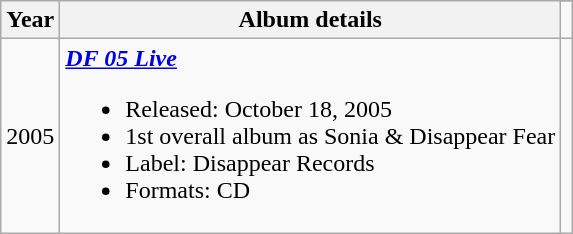<table class="wikitable">
<tr>
<th rowspan="2">Year</th>
<th rowspan="2">Album details</th>
</tr>
<tr>
<td></td>
</tr>
<tr>
<td>2005</td>
<td align="left"><strong><em><a href='#'>DF 05 Live</a></em></strong><br><ul><li>Released: October 18, 2005</li><li>1st overall album as Sonia & Disappear Fear</li><li>Label: Disappear Records</li><li>Formats: CD</li></ul></td>
</tr>
</table>
